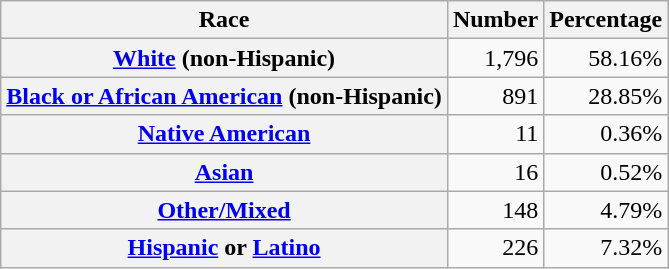<table class="wikitable" style="text-align:right">
<tr>
<th scope="col">Race</th>
<th scope="col">Number</th>
<th scope="col">Percentage</th>
</tr>
<tr>
<th scope="row"><a href='#'>White</a> (non-Hispanic)</th>
<td>1,796</td>
<td>58.16%</td>
</tr>
<tr>
<th scope="row"><a href='#'>Black or African American</a> (non-Hispanic)</th>
<td>891</td>
<td>28.85%</td>
</tr>
<tr>
<th scope="row"><a href='#'>Native American</a></th>
<td>11</td>
<td>0.36%</td>
</tr>
<tr>
<th scope="row"><a href='#'>Asian</a></th>
<td>16</td>
<td>0.52%</td>
</tr>
<tr>
<th scope="row"><a href='#'>Other/Mixed</a></th>
<td>148</td>
<td>4.79%</td>
</tr>
<tr>
<th scope="row"><a href='#'>Hispanic</a> or <a href='#'>Latino</a></th>
<td>226</td>
<td>7.32%</td>
</tr>
</table>
